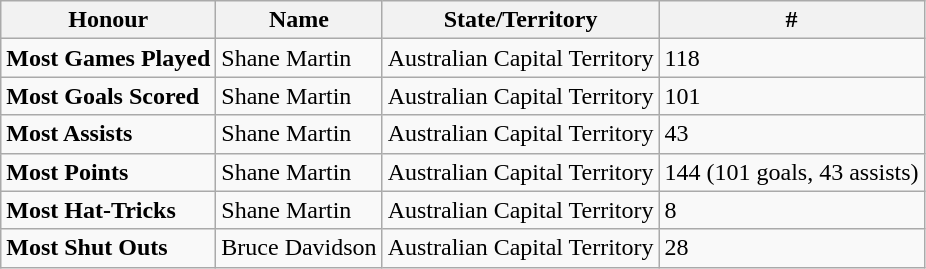<table class="wikitable">
<tr>
<th>Honour</th>
<th>Name</th>
<th>State/Territory</th>
<th>#</th>
</tr>
<tr>
<td><strong>Most Games Played</strong></td>
<td>Shane Martin</td>
<td> Australian Capital Territory</td>
<td>118</td>
</tr>
<tr>
<td><strong>Most Goals Scored</strong></td>
<td>Shane Martin</td>
<td> Australian Capital Territory</td>
<td>101</td>
</tr>
<tr>
<td><strong>Most Assists</strong></td>
<td>Shane Martin</td>
<td> Australian Capital Territory</td>
<td>43</td>
</tr>
<tr>
<td><strong>Most Points</strong></td>
<td>Shane Martin</td>
<td> Australian Capital Territory</td>
<td>144 (101 goals, 43 assists)</td>
</tr>
<tr>
<td><strong>Most Hat-Tricks</strong></td>
<td>Shane Martin</td>
<td> Australian Capital Territory</td>
<td>8</td>
</tr>
<tr>
<td><strong>Most Shut Outs</strong></td>
<td>Bruce Davidson</td>
<td> Australian Capital Territory</td>
<td>28</td>
</tr>
</table>
